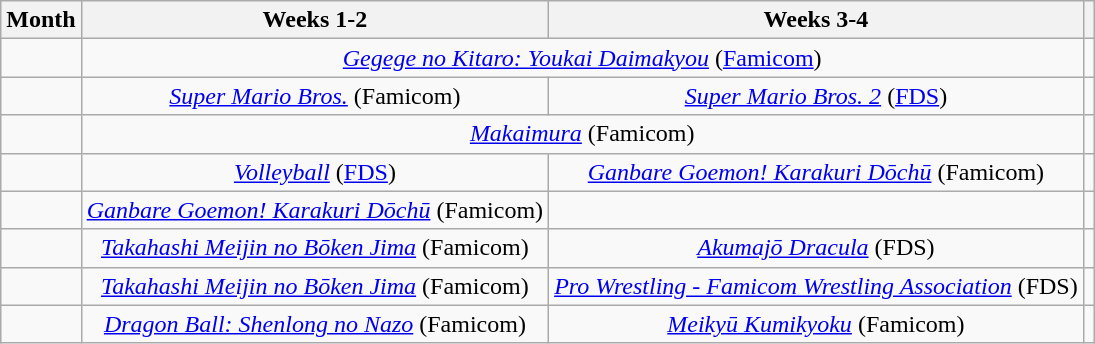<table class="wikitable sortable" style="text-align:center">
<tr>
<th>Month</th>
<th>Weeks 1-2</th>
<th>Weeks 3-4</th>
<th class="unsortable"></th>
</tr>
<tr>
<td></td>
<td colspan="2"><em><a href='#'>Gegege no Kitaro: Youkai Daimakyou</a></em> (<a href='#'>Famicom</a>)</td>
<td></td>
</tr>
<tr>
<td></td>
<td><em><a href='#'>Super Mario Bros.</a></em> (Famicom)</td>
<td><em><a href='#'>Super Mario Bros. 2</a></em> (<a href='#'>FDS</a>)</td>
<td></td>
</tr>
<tr>
<td></td>
<td colspan="2"><em><a href='#'>Makaimura</a></em> (Famicom)</td>
<td></td>
</tr>
<tr>
<td></td>
<td><em><a href='#'>Volleyball</a></em> (<a href='#'>FDS</a>)</td>
<td><em><a href='#'>Ganbare Goemon! Karakuri Dōchū</a></em> (Famicom)</td>
<td></td>
</tr>
<tr>
<td></td>
<td><em><a href='#'>Ganbare Goemon! Karakuri Dōchū</a></em> (Famicom)</td>
<td></td>
<td></td>
</tr>
<tr>
<td></td>
<td><em><a href='#'>Takahashi Meijin no Bōken Jima</a></em> (Famicom)</td>
<td><em><a href='#'>Akumajō Dracula</a></em> (FDS)</td>
<td></td>
</tr>
<tr>
<td></td>
<td><em><a href='#'>Takahashi Meijin no Bōken Jima</a></em> (Famicom)</td>
<td><em><a href='#'>Pro Wrestling - Famicom Wrestling Association</a></em> (FDS)</td>
<td></td>
</tr>
<tr>
<td></td>
<td><em><a href='#'>Dragon Ball: Shenlong no Nazo</a></em> (Famicom)</td>
<td><em><a href='#'>Meikyū Kumikyoku</a></em> (Famicom)</td>
<td></td>
</tr>
</table>
